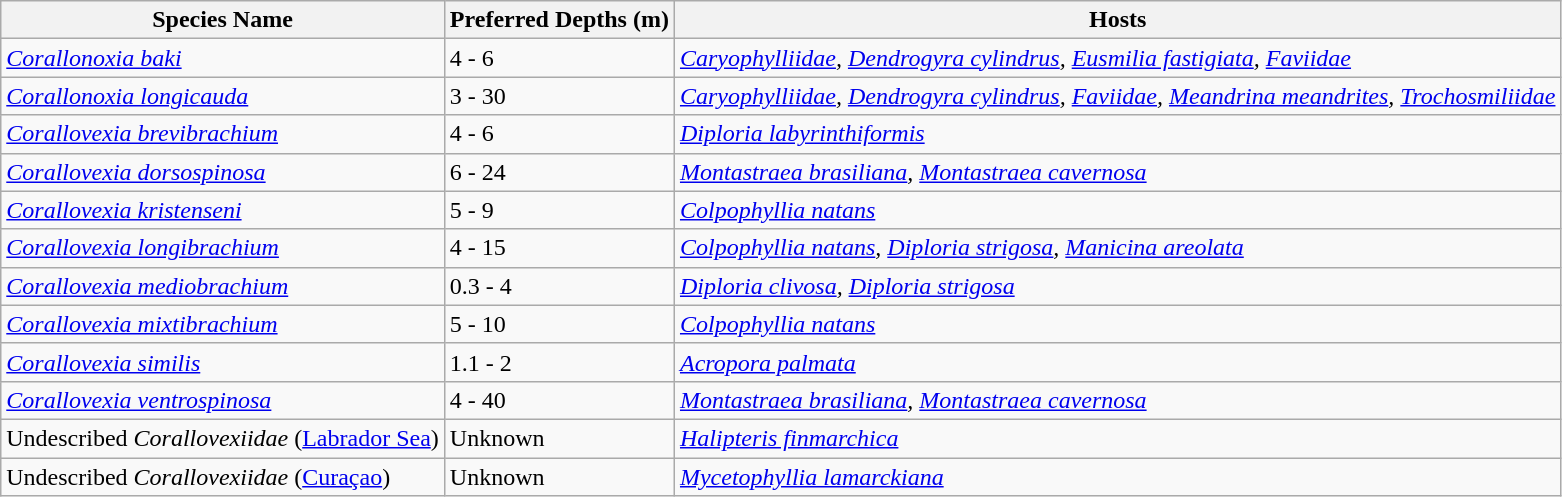<table class="wikitable">
<tr>
<th>Species Name</th>
<th>Preferred Depths (m)</th>
<th>Hosts</th>
</tr>
<tr>
<td><em><a href='#'>Corallonoxia baki</a></em></td>
<td>4 - 6</td>
<td><em><a href='#'>Caryophylliidae</a>, <a href='#'>Dendrogyra cylindrus</a>, <a href='#'>Eusmilia fastigiata</a>, <a href='#'>Faviidae</a></em></td>
</tr>
<tr>
<td><em><a href='#'>Corallonoxia longicauda</a></em></td>
<td>3 - 30</td>
<td><em><a href='#'>Caryophylliidae</a>,</em> <em><a href='#'>Dendrogyra cylindrus</a>, <a href='#'>Faviidae</a>,</em> <em><a href='#'>Meandrina meandrites</a>,</em> <em><a href='#'>Trochosmiliidae</a></em></td>
</tr>
<tr>
<td><em><a href='#'>Corallovexia brevibrachium</a></em></td>
<td>4 - 6</td>
<td><em><a href='#'>Diploria labyrinthiformis</a></em></td>
</tr>
<tr>
<td><em><a href='#'>Corallovexia dorsospinosa</a></em></td>
<td>6 - 24</td>
<td><em><a href='#'>Montastraea brasiliana</a>, <a href='#'>Montastraea cavernosa</a></em></td>
</tr>
<tr>
<td><em><a href='#'>Corallovexia kristenseni</a></em></td>
<td>5 - 9</td>
<td><em><a href='#'>Colpophyllia natans</a></em></td>
</tr>
<tr>
<td><em><a href='#'>Corallovexia longibrachium</a></em></td>
<td>4 - 15</td>
<td><em><a href='#'>Colpophyllia natans</a>,</em> <em><a href='#'>Diploria strigosa</a>, <a href='#'>Manicina areolata</a></em></td>
</tr>
<tr>
<td><em><a href='#'>Corallovexia mediobrachium</a></em></td>
<td>0.3 - 4</td>
<td><em><a href='#'>Diploria clivosa</a>,</em> <em><a href='#'>Diploria strigosa</a></em></td>
</tr>
<tr>
<td><em><a href='#'>Corallovexia mixtibrachium</a></em></td>
<td>5 - 10</td>
<td><em><a href='#'>Colpophyllia natans</a></em></td>
</tr>
<tr>
<td><em><a href='#'>Corallovexia similis</a></em></td>
<td>1.1 - 2</td>
<td><em><a href='#'>Acropora palmata</a></em></td>
</tr>
<tr>
<td><em><a href='#'>Corallovexia ventrospinosa</a></em></td>
<td>4 - 40</td>
<td><em><a href='#'>Montastraea brasiliana</a>, <a href='#'>Montastraea cavernosa</a></em></td>
</tr>
<tr>
<td>Undescribed <em>Corallovexiidae</em> (<a href='#'>Labrador Sea</a>)</td>
<td>Unknown</td>
<td><em><a href='#'>Halipteris finmarchica</a></em></td>
</tr>
<tr>
<td>Undescribed <em>Corallovexiidae</em> (<a href='#'>Curaçao</a>)</td>
<td>Unknown</td>
<td><em><a href='#'>Mycetophyllia lamarckiana</a></em></td>
</tr>
</table>
